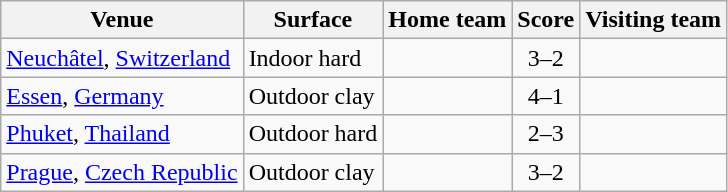<table class=wikitable style="border:1px solid #AAAAAA;">
<tr>
<th>Venue</th>
<th>Surface</th>
<th>Home team</th>
<th>Score</th>
<th>Visiting team</th>
</tr>
<tr>
<td><a href='#'>Neuchâtel</a>, <a href='#'>Switzerland</a></td>
<td>Indoor hard</td>
<td><strong></strong></td>
<td align="center">3–2</td>
<td></td>
</tr>
<tr>
<td><a href='#'>Essen</a>, <a href='#'>Germany</a></td>
<td>Outdoor clay</td>
<td><strong></strong></td>
<td align="center">4–1</td>
<td></td>
</tr>
<tr>
<td><a href='#'>Phuket</a>, <a href='#'>Thailand</a></td>
<td>Outdoor hard</td>
<td></td>
<td align="center">2–3</td>
<td><strong></strong></td>
</tr>
<tr>
<td><a href='#'>Prague</a>, <a href='#'>Czech Republic</a></td>
<td>Outdoor clay</td>
<td><strong></strong></td>
<td align="center">3–2</td>
<td></td>
</tr>
</table>
